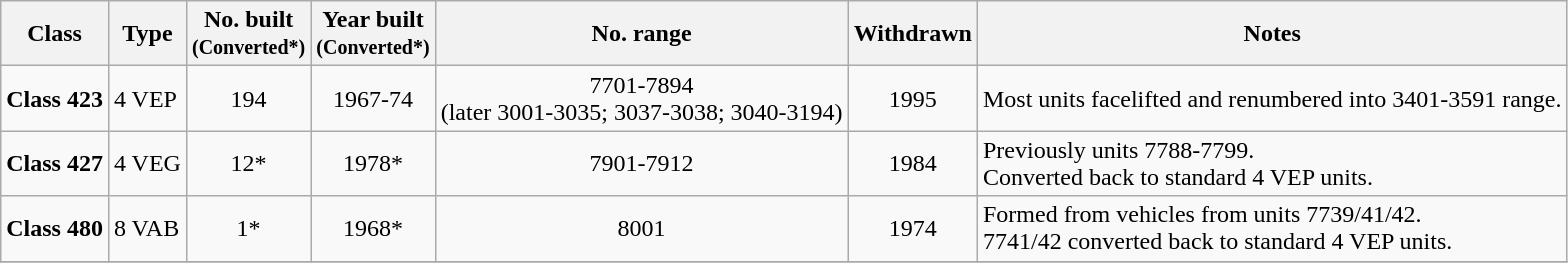<table class="wikitable">
<tr>
<th>Class</th>
<th>Type</th>
<th>No. built<br><small>(Converted*)</small></th>
<th>Year built<br><small>(Converted*)</small></th>
<th>No. range</th>
<th>Withdrawn</th>
<th align=left>Notes</th>
</tr>
<tr>
<td><strong>Class 423</strong></td>
<td>4 VEP</td>
<td align=center>194</td>
<td align=center>1967-74</td>
<td align=center>7701-7894<br>(later 3001-3035; 3037-3038; 3040-3194)</td>
<td align=center>1995</td>
<td>Most units facelifted and renumbered into 3401-3591 range.</td>
</tr>
<tr>
<td><strong>Class 427</strong></td>
<td>4 VEG</td>
<td align=center>12*</td>
<td align=center>1978*</td>
<td align=center>7901-7912</td>
<td align=center>1984</td>
<td>Previously units 7788-7799.<br>Converted back to standard 4 VEP units.</td>
</tr>
<tr>
<td><strong>Class 480</strong></td>
<td>8 VAB</td>
<td align=center>1*</td>
<td align=center>1968*</td>
<td align=center>8001</td>
<td align=center>1974</td>
<td>Formed from vehicles from units 7739/41/42.<br>7741/42 converted back to standard 4 VEP units.</td>
</tr>
<tr>
</tr>
</table>
